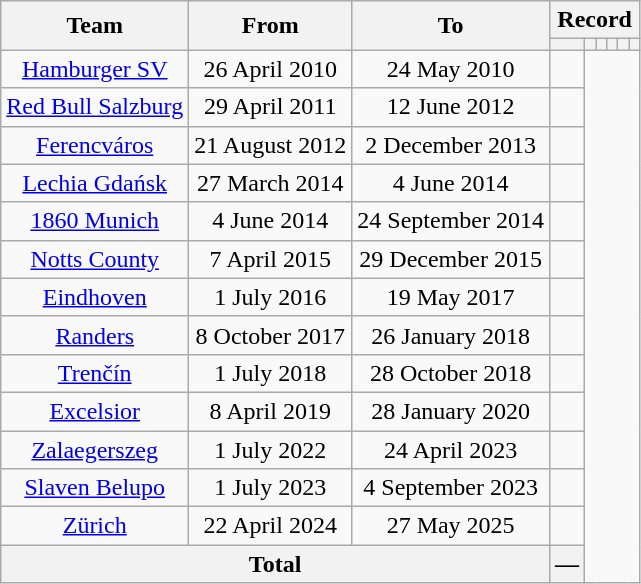<table class="wikitable" style="text-align: center">
<tr>
<th rowspan="2">Team</th>
<th rowspan="2">From</th>
<th rowspan="2">To</th>
<th colspan="6">Record</th>
</tr>
<tr>
<th></th>
<th></th>
<th></th>
<th></th>
<th></th>
<th></th>
</tr>
<tr>
<td><a href='#'>Hamburger SV</a></td>
<td>26 April 2010</td>
<td>24 May 2010<br></td>
<td></td>
</tr>
<tr>
<td><a href='#'>Red Bull Salzburg</a></td>
<td>29 April 2011</td>
<td>12 June 2012<br></td>
<td></td>
</tr>
<tr>
<td><a href='#'>Ferencváros</a></td>
<td>21 August 2012</td>
<td>2 December 2013<br></td>
<td></td>
</tr>
<tr>
<td><a href='#'>Lechia Gdańsk</a></td>
<td>27 March 2014</td>
<td>4 June 2014<br></td>
<td></td>
</tr>
<tr>
<td><a href='#'>1860 Munich</a></td>
<td>4 June 2014</td>
<td>24 September 2014<br></td>
<td></td>
</tr>
<tr>
<td><a href='#'>Notts County</a></td>
<td>7 April 2015</td>
<td>29 December 2015<br></td>
<td></td>
</tr>
<tr>
<td><a href='#'>Eindhoven</a></td>
<td>1 July 2016</td>
<td>19 May 2017<br></td>
<td></td>
</tr>
<tr>
<td><a href='#'>Randers</a></td>
<td>8 October 2017</td>
<td>26 January 2018<br></td>
<td></td>
</tr>
<tr>
<td><a href='#'>Trenčín</a></td>
<td>1 July 2018</td>
<td>28 October 2018<br></td>
<td></td>
</tr>
<tr>
<td><a href='#'>Excelsior</a></td>
<td>8 April 2019</td>
<td>28 January 2020<br></td>
<td></td>
</tr>
<tr>
<td><a href='#'>Zalaegerszeg</a></td>
<td>1 July 2022</td>
<td>24 April 2023<br></td>
<td></td>
</tr>
<tr>
<td><a href='#'>Slaven Belupo</a></td>
<td>1 July 2023</td>
<td>4 September 2023<br></td>
<td></td>
</tr>
<tr>
<td><a href='#'>Zürich</a></td>
<td>22 April 2024</td>
<td>27 May 2025<br></td>
<td></td>
</tr>
<tr>
<th colspan="3">Total<br></th>
<th>—</th>
</tr>
</table>
